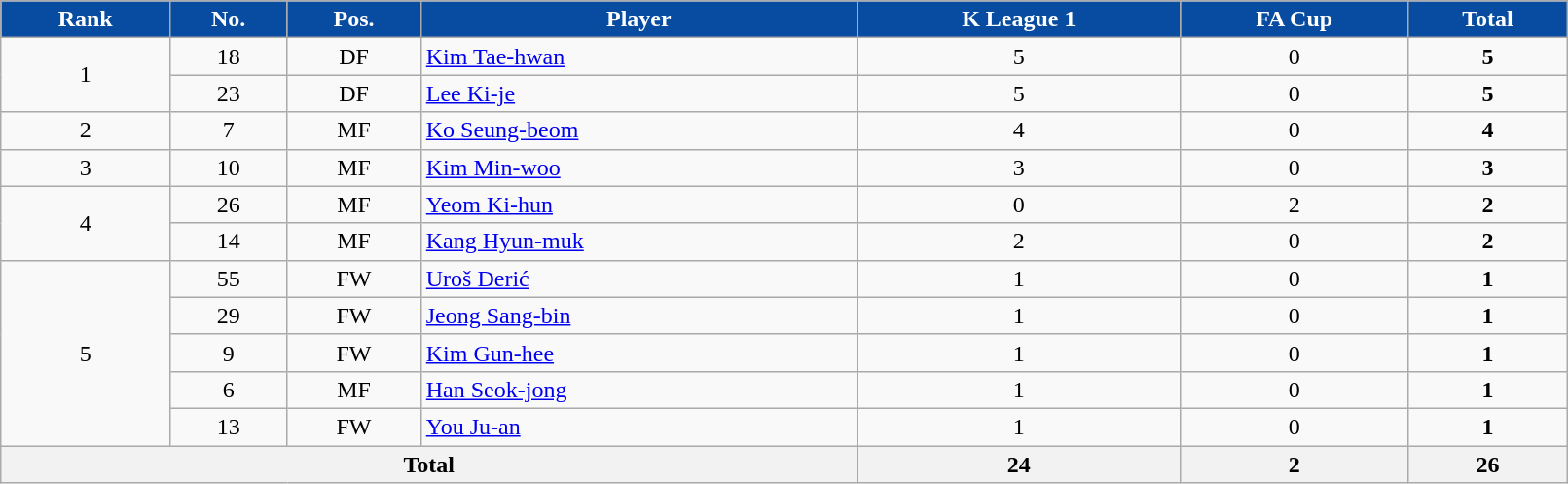<table class="wikitable sortable" style="text-align:center;width:85%;">
<tr>
<th style=background-color:#074CA1;color:#FFFFFF>Rank</th>
<th style=background-color:#074CA1;color:#FFFFFF>No.</th>
<th style=background-color:#074CA1;color:#FFFFFF>Pos.</th>
<th style=background-color:#074CA1;color:#FFFFFF>Player</th>
<th style=background-color:#074CA1;color:#FFFFFF>K League 1</th>
<th style=background-color:#074CA1;color:#FFFFFF>FA Cup</th>
<th style=background-color:#074CA1;color:#FFFFFF>Total</th>
</tr>
<tr>
<td rowspan="2">1</td>
<td>18</td>
<td>DF</td>
<td align=left> <a href='#'>Kim Tae-hwan</a></td>
<td>5</td>
<td>0</td>
<td><strong>5</strong></td>
</tr>
<tr>
<td>23</td>
<td>DF</td>
<td align=left> <a href='#'>Lee Ki-je</a></td>
<td>5</td>
<td>0</td>
<td><strong>5</strong></td>
</tr>
<tr>
<td>2</td>
<td>7</td>
<td>MF</td>
<td align=left> <a href='#'>Ko Seung-beom</a></td>
<td>4</td>
<td>0</td>
<td><strong>4</strong></td>
</tr>
<tr>
<td>3</td>
<td>10</td>
<td>MF</td>
<td align=left> <a href='#'>Kim Min-woo</a></td>
<td>3</td>
<td>0</td>
<td><strong>3</strong></td>
</tr>
<tr>
<td rowspan="2">4</td>
<td>26</td>
<td>MF</td>
<td align=left> <a href='#'>Yeom Ki-hun</a></td>
<td>0</td>
<td>2</td>
<td><strong>2</strong></td>
</tr>
<tr>
<td>14</td>
<td>MF</td>
<td align=left> <a href='#'>Kang Hyun-muk</a></td>
<td>2</td>
<td>0</td>
<td><strong>2</strong></td>
</tr>
<tr>
<td rowspan="5">5</td>
<td>55</td>
<td>FW</td>
<td align=left> <a href='#'>Uroš Đerić</a></td>
<td>1</td>
<td>0</td>
<td><strong>1</strong></td>
</tr>
<tr>
<td>29</td>
<td>FW</td>
<td align=left> <a href='#'>Jeong Sang-bin</a></td>
<td>1</td>
<td>0</td>
<td><strong>1</strong></td>
</tr>
<tr>
<td>9</td>
<td>FW</td>
<td align=left> <a href='#'>Kim Gun-hee</a></td>
<td>1</td>
<td>0</td>
<td><strong>1</strong></td>
</tr>
<tr>
<td>6</td>
<td>MF</td>
<td align=left> <a href='#'>Han Seok-jong</a></td>
<td>1</td>
<td>0</td>
<td><strong>1</strong></td>
</tr>
<tr>
<td>13</td>
<td>FW</td>
<td align=left> <a href='#'>You Ju-an</a></td>
<td>1</td>
<td>0</td>
<td><strong>1</strong></td>
</tr>
<tr>
<th colspan="4">Total</th>
<th>24</th>
<th>2</th>
<th>26</th>
</tr>
</table>
